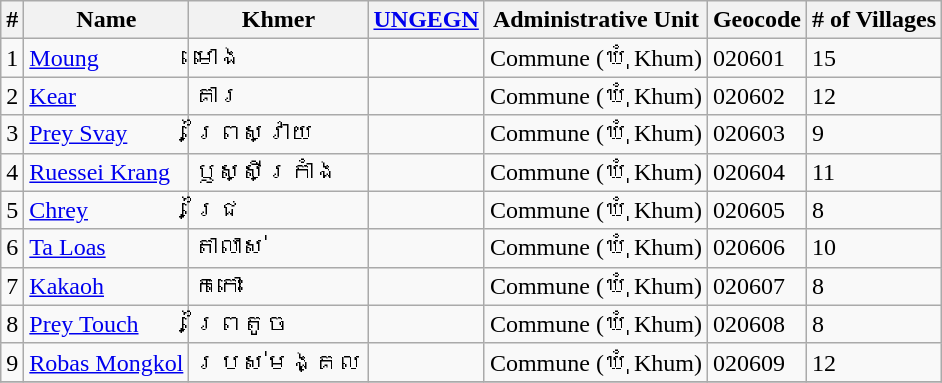<table class="wikitable sortable">
<tr>
<th>#</th>
<th>Name</th>
<th>Khmer</th>
<th><a href='#'>UNGEGN</a></th>
<th>Administrative Unit</th>
<th>Geocode</th>
<th># of Villages</th>
</tr>
<tr>
<td>1</td>
<td><a href='#'>Moung</a></td>
<td>មោង</td>
<td></td>
<td>Commune (ឃុំ Khum)</td>
<td>020601</td>
<td>15</td>
</tr>
<tr>
<td>2</td>
<td><a href='#'>Kear</a></td>
<td>គារ</td>
<td></td>
<td>Commune (ឃុំ Khum)</td>
<td>020602</td>
<td>12</td>
</tr>
<tr>
<td>3</td>
<td><a href='#'>Prey Svay</a></td>
<td>ព្រៃស្វាយ</td>
<td></td>
<td>Commune (ឃុំ Khum)</td>
<td>020603</td>
<td>9</td>
</tr>
<tr>
<td>4</td>
<td><a href='#'>Ruessei Krang</a></td>
<td>ឫស្សីក្រាំង</td>
<td></td>
<td>Commune (ឃុំ Khum)</td>
<td>020604</td>
<td>11</td>
</tr>
<tr>
<td>5</td>
<td><a href='#'>Chrey</a></td>
<td>ជ្រៃ</td>
<td></td>
<td>Commune (ឃុំ Khum)</td>
<td>020605</td>
<td>8</td>
</tr>
<tr>
<td>6</td>
<td><a href='#'>Ta Loas</a></td>
<td>តាលាស់</td>
<td></td>
<td>Commune (ឃុំ Khum)</td>
<td>020606</td>
<td>10</td>
</tr>
<tr>
<td>7</td>
<td><a href='#'>Kakaoh</a></td>
<td>កកោះ</td>
<td></td>
<td>Commune (ឃុំ Khum)</td>
<td>020607</td>
<td>8</td>
</tr>
<tr>
<td>8</td>
<td><a href='#'>Prey Touch</a></td>
<td>ព្រៃតូច</td>
<td></td>
<td>Commune (ឃុំ Khum)</td>
<td>020608</td>
<td>8</td>
</tr>
<tr>
<td>9</td>
<td><a href='#'>Robas Mongkol</a></td>
<td>របស់មង្គល</td>
<td></td>
<td>Commune (ឃុំ Khum)</td>
<td>020609</td>
<td>12</td>
</tr>
<tr>
</tr>
</table>
